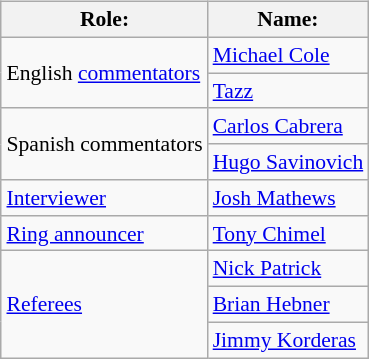<table class=wikitable style="font-size:90%; margin: 0.5em 0 0.5em 1em; float: right; clear: right;">
<tr>
<th>Role:</th>
<th>Name:</th>
</tr>
<tr>
<td rowspan="2">English <a href='#'>commentators</a></td>
<td><a href='#'>Michael Cole</a></td>
</tr>
<tr>
<td><a href='#'>Tazz</a></td>
</tr>
<tr>
<td rowspan="2">Spanish commentators</td>
<td><a href='#'>Carlos Cabrera</a></td>
</tr>
<tr>
<td><a href='#'>Hugo Savinovich</a></td>
</tr>
<tr>
<td><a href='#'>Interviewer</a></td>
<td><a href='#'>Josh Mathews</a></td>
</tr>
<tr>
<td><a href='#'>Ring announcer</a></td>
<td><a href='#'>Tony Chimel</a></td>
</tr>
<tr>
<td rowspan="4"><a href='#'>Referees</a></td>
<td><a href='#'>Nick Patrick</a></td>
</tr>
<tr>
<td><a href='#'>Brian Hebner</a></td>
</tr>
<tr>
<td><a href='#'>Jimmy Korderas</a></td>
</tr>
</table>
